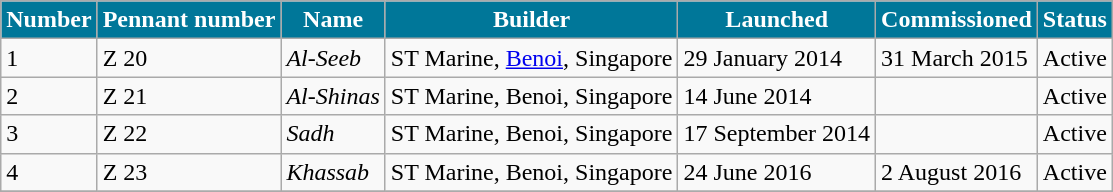<table class="wikitable">
<tr>
<th style="background:#079;color:#fff;">Number</th>
<th style="background:#079;color:#fff;">Pennant number</th>
<th style="background:#079;color:#fff;">Name</th>
<th style="background:#079;color:#fff;">Builder</th>
<th style="background:#079;color:#fff;">Launched</th>
<th style="background:#079;color:#fff;">Commissioned</th>
<th style="background:#079;color:#fff;">Status</th>
</tr>
<tr>
<td>1</td>
<td>Z 20</td>
<td><em>Al-Seeb</em></td>
<td>ST Marine, <a href='#'>Benoi</a>, Singapore</td>
<td>29 January 2014</td>
<td>31 March 2015</td>
<td>Active</td>
</tr>
<tr>
<td>2</td>
<td>Z 21</td>
<td><em>Al-Shinas</em></td>
<td>ST Marine, Benoi, Singapore</td>
<td>14 June 2014</td>
<td></td>
<td>Active</td>
</tr>
<tr>
<td>3</td>
<td>Z 22</td>
<td><em>Sadh</em></td>
<td>ST Marine, Benoi, Singapore</td>
<td>17 September 2014</td>
<td></td>
<td>Active</td>
</tr>
<tr>
<td>4</td>
<td>Z 23</td>
<td><em>Khassab</em></td>
<td>ST Marine, Benoi, Singapore</td>
<td>24 June 2016</td>
<td>2 August 2016</td>
<td>Active</td>
</tr>
<tr>
</tr>
</table>
